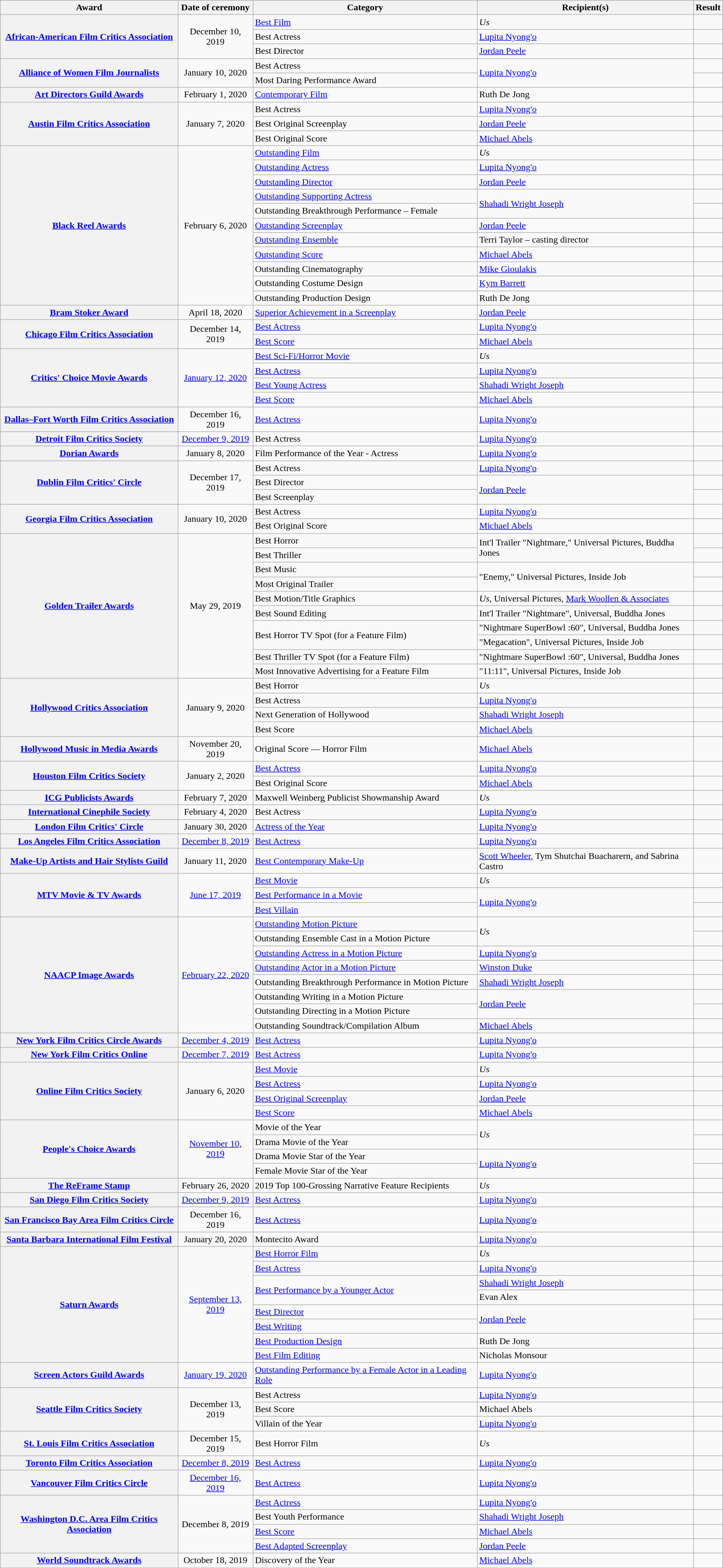<table class="wikitable plainrowheaders sortable" style="width: 100%;">
<tr>
<th scope="col">Award</th>
<th scope="col">Date of ceremony</th>
<th scope="col">Category</th>
<th scope="col">Recipient(s)</th>
<th scope="col">Result</th>
</tr>
<tr>
<th scope="row" rowspan="3" style="text-align:center;"><a href='#'>African-American Film Critics Association</a></th>
<td scope="row" rowspan="3" style="text-align:center;">December 10, 2019</td>
<td><a href='#'>Best Film</a></td>
<td><em>Us</em></td>
<td></td>
</tr>
<tr>
<td>Best Actress</td>
<td><a href='#'>Lupita Nyong'o</a></td>
<td></td>
</tr>
<tr>
<td>Best Director</td>
<td><a href='#'>Jordan Peele</a></td>
<td></td>
</tr>
<tr>
<th scope="row" rowspan="2" style="text-align:center;"><a href='#'>Alliance of Women Film Journalists</a></th>
<td scope="row" rowspan="2" style="text-align:center;">January 10, 2020</td>
<td>Best Actress</td>
<td rowspan="2"><a href='#'>Lupita Nyong'o</a></td>
<td></td>
</tr>
<tr>
<td>Most Daring Performance Award</td>
<td></td>
</tr>
<tr>
<th scope="row"  style="text-align:center;"><a href='#'>Art Directors Guild Awards</a></th>
<td scope="row"  style="text-align:center;">February 1, 2020</td>
<td><a href='#'>Contemporary Film</a></td>
<td>Ruth De Jong</td>
<td></td>
</tr>
<tr>
<th scope="row" rowspan="3" style="text-align:center;"><a href='#'>Austin Film Critics Association</a></th>
<td scope="row" rowspan="3" style="text-align:center;">January 7, 2020</td>
<td>Best Actress</td>
<td><a href='#'>Lupita Nyong'o</a></td>
<td></td>
</tr>
<tr>
<td>Best Original Screenplay</td>
<td><a href='#'>Jordan Peele</a></td>
<td></td>
</tr>
<tr>
<td>Best Original Score</td>
<td><a href='#'>Michael Abels</a></td>
<td></td>
</tr>
<tr>
<th scope="row" rowspan="11" style="text-align:center;"><a href='#'>Black Reel Awards</a></th>
<td scope="row" rowspan="11" style="text-align:center;">February 6, 2020</td>
<td><a href='#'>Outstanding Film</a></td>
<td><em>Us</em></td>
<td></td>
</tr>
<tr>
<td><a href='#'>Outstanding Actress</a></td>
<td><a href='#'>Lupita Nyong'o</a></td>
<td></td>
</tr>
<tr>
<td><a href='#'>Outstanding Director</a></td>
<td><a href='#'>Jordan Peele</a></td>
<td></td>
</tr>
<tr>
<td><a href='#'>Outstanding Supporting Actress</a></td>
<td scope="row" rowspan="2" style="text-align:left;"><a href='#'>Shahadi Wright Joseph</a></td>
<td></td>
</tr>
<tr>
<td>Outstanding Breakthrough Performance – Female</td>
<td></td>
</tr>
<tr>
<td><a href='#'>Outstanding Screenplay</a></td>
<td><a href='#'>Jordan Peele</a></td>
<td></td>
</tr>
<tr>
<td><a href='#'>Outstanding Ensemble</a></td>
<td>Terri Taylor – casting director</td>
<td></td>
</tr>
<tr>
<td><a href='#'>Outstanding Score</a></td>
<td><a href='#'>Michael Abels</a></td>
<td></td>
</tr>
<tr>
<td>Outstanding Cinematography</td>
<td><a href='#'>Mike Gioulakis</a></td>
<td></td>
</tr>
<tr>
<td>Outstanding Costume Design</td>
<td><a href='#'>Kym Barrett</a></td>
<td></td>
</tr>
<tr>
<td>Outstanding Production Design</td>
<td>Ruth De Jong</td>
<td></td>
</tr>
<tr>
<th scope="row" style="text-align:center;"><a href='#'>Bram Stoker Award</a></th>
<td scope="row" style="text-align:center;">April 18, 2020</td>
<td><a href='#'>Superior Achievement in a Screenplay</a></td>
<td><a href='#'>Jordan Peele</a></td>
<td></td>
</tr>
<tr>
<th scope="row" rowspan="2" style="text-align:center;"><a href='#'>Chicago Film Critics Association</a></th>
<td scope="row" rowspan="2" style="text-align:center;">December 14, 2019</td>
<td><a href='#'>Best Actress</a></td>
<td><a href='#'>Lupita Nyong'o</a></td>
<td></td>
</tr>
<tr>
<td><a href='#'>Best Score</a></td>
<td><a href='#'>Michael Abels</a></td>
<td></td>
</tr>
<tr>
<th scope="row" rowspan="4" style="text-align:center;"><a href='#'>Critics' Choice Movie Awards</a></th>
<td scope="row" rowspan="4" style="text-align:center;"><a href='#'>January 12, 2020</a></td>
<td><a href='#'>Best Sci-Fi/Horror Movie</a></td>
<td><em>Us</em></td>
<td></td>
</tr>
<tr>
<td><a href='#'>Best Actress</a></td>
<td><a href='#'>Lupita Nyong'o</a></td>
<td></td>
</tr>
<tr>
<td><a href='#'>Best Young Actress</a></td>
<td><a href='#'>Shahadi Wright Joseph</a></td>
<td></td>
</tr>
<tr>
<td><a href='#'>Best Score</a></td>
<td><a href='#'>Michael Abels</a></td>
<td></td>
</tr>
<tr>
<th scope="row" style="text-align:center;"><a href='#'>Dallas–Fort Worth Film Critics Association</a></th>
<td scope="row" style="text-align:center;">December 16, 2019</td>
<td><a href='#'>Best Actress</a></td>
<td><a href='#'>Lupita Nyong'o</a></td>
<td></td>
</tr>
<tr>
<th scope="row" style="text-align:center;"><a href='#'>Detroit Film Critics Society</a></th>
<td scope="row" style="text-align:center;"><a href='#'>December 9, 2019</a></td>
<td>Best Actress</td>
<td><a href='#'>Lupita Nyong'o</a></td>
<td></td>
</tr>
<tr>
<th scope="row" style="text-align:center;"><a href='#'>Dorian Awards</a></th>
<td scope="row" style="text-align:center;">January 8, 2020</td>
<td>Film Performance of the Year - Actress</td>
<td><a href='#'>Lupita Nyong'o</a></td>
<td></td>
</tr>
<tr>
<th scope="row" rowspan="3" style="text-align:center;"><a href='#'>Dublin Film Critics' Circle</a></th>
<td scope="row" rowspan="3" style="text-align:center;">December 17, 2019</td>
<td>Best Actress</td>
<td><a href='#'>Lupita Nyong'o</a></td>
<td></td>
</tr>
<tr>
<td>Best Director</td>
<td scope="row" rowspan="2" style="text-align:left;"><a href='#'>Jordan Peele</a></td>
<td></td>
</tr>
<tr>
<td>Best Screenplay</td>
<td></td>
</tr>
<tr>
<th scope="row" rowspan="2" style="text-align:center;"><a href='#'>Georgia Film Critics Association</a></th>
<td scope="row" rowspan="2" style="text-align:center;">January 10, 2020</td>
<td>Best Actress</td>
<td><a href='#'>Lupita Nyong'o</a></td>
<td></td>
</tr>
<tr>
<td>Best Original Score</td>
<td><a href='#'>Michael Abels</a></td>
<td></td>
</tr>
<tr>
<th scope="row" rowspan="10" style="text-align:center;"><a href='#'>Golden Trailer Awards</a></th>
<td scope="row" rowspan="10" style="text-align:center;">May 29, 2019</td>
<td>Best Horror</td>
<td scope="row" rowspan="2" style="text-align:left;">Int'l Trailer "Nightmare," Universal Pictures, Buddha Jones</td>
<td></td>
</tr>
<tr>
<td>Best Thriller</td>
<td></td>
</tr>
<tr>
<td>Best Music</td>
<td scope="row" rowspan="2" style="text-align:left;">"Enemy," Universal Pictures, Inside Job</td>
<td></td>
</tr>
<tr>
<td>Most Original Trailer</td>
<td></td>
</tr>
<tr>
<td>Best Motion/Title Graphics</td>
<td><em>Us</em>, Universal Pictures, <a href='#'>Mark Woollen & Associates</a></td>
<td></td>
</tr>
<tr>
<td>Best Sound Editing</td>
<td>Int'l Trailer "Nightmare", Universal, Buddha Jones</td>
<td></td>
</tr>
<tr>
<td scope="row" rowspan="2" style="text-align:left;">Best Horror TV Spot (for a Feature Film)</td>
<td>"Nightmare SuperBowl :60", Universal, Buddha Jones</td>
<td></td>
</tr>
<tr>
<td>"Megacation", Universal Pictures, Inside Job</td>
<td></td>
</tr>
<tr>
<td>Best Thriller TV Spot (for a Feature Film)</td>
<td>"Nightmare SuperBowl :60", Universal, Buddha Jones</td>
<td></td>
</tr>
<tr>
<td>Most Innovative Advertising for a Feature Film</td>
<td>"11:11", Universal Pictures, Inside Job</td>
<td></td>
</tr>
<tr>
<th scope="row" rowspan="4" style="text-align:center;"><a href='#'>Hollywood Critics Association</a></th>
<td scope="row" rowspan="4" style="text-align:center;">January 9, 2020</td>
<td>Best Horror</td>
<td><em>Us</em></td>
<td></td>
</tr>
<tr>
<td>Best Actress</td>
<td><a href='#'>Lupita Nyong'o</a></td>
<td></td>
</tr>
<tr>
<td>Next Generation of Hollywood</td>
<td><a href='#'>Shahadi Wright Joseph</a></td>
<td></td>
</tr>
<tr>
<td>Best Score</td>
<td><a href='#'>Michael Abels</a></td>
<td></td>
</tr>
<tr>
<th scope="row" style="text-align:center;"><a href='#'>Hollywood Music in Media Awards</a></th>
<td scope="row" style="text-align:center;">November 20, 2019</td>
<td>Original Score — Horror Film</td>
<td><a href='#'>Michael Abels</a></td>
<td></td>
</tr>
<tr>
<th scope="row" rowspan="2" style="text-align:center;"><a href='#'>Houston Film Critics Society</a></th>
<td scope="row" rowspan="2" style="text-align:center;">January 2, 2020</td>
<td><a href='#'>Best Actress</a></td>
<td><a href='#'>Lupita Nyong'o</a></td>
<td></td>
</tr>
<tr>
<td>Best Original Score</td>
<td><a href='#'>Michael Abels</a></td>
<td></td>
</tr>
<tr>
<th scope="row" style="text-align:center;"><a href='#'>ICG Publicists Awards</a></th>
<td scope="row"  style="text-align:center;">February 7, 2020</td>
<td>Maxwell Weinberg Publicist Showmanship Award</td>
<td><em>Us</em></td>
<td></td>
</tr>
<tr>
<th scope="row" style="text-align:center;"><a href='#'>International Cinephile Society</a></th>
<td scope="row"  style="text-align:center;">February 4, 2020</td>
<td>Best Actress</td>
<td><a href='#'>Lupita Nyong'o</a></td>
<td></td>
</tr>
<tr>
<th scope="row" style="text-align:center; style="text-align:center;"><a href='#'>London Film Critics' Circle</a></th>
<td scope="row" style="text-align:center;">January 30, 2020</td>
<td><a href='#'>Actress of the Year</a></td>
<td><a href='#'>Lupita Nyong'o</a></td>
<td></td>
</tr>
<tr>
<th scope="row" style="text-align:center; style="text-align:center;"><a href='#'>Los Angeles Film Critics Association</a></th>
<td scope="row" style="text-align:center;"><a href='#'>December 8, 2019</a></td>
<td><a href='#'>Best Actress</a></td>
<td><a href='#'>Lupita Nyong'o</a></td>
<td></td>
</tr>
<tr>
<th scope="row" style="text-align:center;"><a href='#'>Make-Up Artists and Hair Stylists Guild</a></th>
<td scope="row" style="text-align:center;">January 11, 2020</td>
<td><a href='#'>Best Contemporary Make-Up</a></td>
<td><a href='#'>Scott Wheeler</a>, Tym Shutchai Buacharern, and Sabrina Castro</td>
<td></td>
</tr>
<tr>
<th scope="row" rowspan="3" style="text-align:center;"><a href='#'>MTV Movie & TV Awards</a></th>
<td scope="row" rowspan="3" style="text-align:center;"><a href='#'>June 17, 2019</a></td>
<td><a href='#'>Best Movie</a></td>
<td><em>Us</em></td>
<td></td>
</tr>
<tr>
<td><a href='#'>Best Performance in a Movie</a></td>
<td rowspan="2"><a href='#'>Lupita Nyong'o</a></td>
<td></td>
</tr>
<tr>
<td><a href='#'>Best Villain</a></td>
<td></td>
</tr>
<tr>
<th scope="row" rowspan="8" style="text-align:center;"><a href='#'>NAACP Image Awards</a></th>
<td scope="row" rowspan="8" style="text-align:center;"><a href='#'>February 22, 2020</a></td>
<td><a href='#'>Outstanding Motion Picture</a></td>
<td rowspan="2"><em>Us</em></td>
<td></td>
</tr>
<tr>
<td>Outstanding Ensemble Cast in a Motion Picture</td>
<td></td>
</tr>
<tr>
<td><a href='#'>Outstanding Actress in a Motion Picture</a></td>
<td><a href='#'>Lupita Nyong'o</a></td>
<td></td>
</tr>
<tr>
<td><a href='#'>Outstanding Actor in a Motion Picture</a></td>
<td><a href='#'>Winston Duke</a></td>
<td></td>
</tr>
<tr>
<td>Outstanding Breakthrough Performance in Motion Picture</td>
<td><a href='#'>Shahadi Wright Joseph</a></td>
<td></td>
</tr>
<tr>
<td>Outstanding Writing in a Motion Picture</td>
<td rowspan="2"><a href='#'>Jordan Peele</a></td>
<td></td>
</tr>
<tr>
<td>Outstanding Directing in a Motion Picture</td>
<td></td>
</tr>
<tr>
<td>Outstanding Soundtrack/Compilation Album</td>
<td><a href='#'>Michael Abels</a></td>
<td></td>
</tr>
<tr>
<th scope="row" style="text-align:center;"><a href='#'>New York Film Critics Circle Awards</a></th>
<td scope="row" style="text-align:center;"><a href='#'>December 4, 2019</a></td>
<td><a href='#'>Best Actress</a></td>
<td><a href='#'>Lupita Nyong'o</a></td>
<td></td>
</tr>
<tr>
<th scope="row" style="text-align:center;"><a href='#'>New York Film Critics Online</a></th>
<td scope="row" style="text-align:center;"><a href='#'>December 7, 2019</a></td>
<td><a href='#'>Best Actress</a></td>
<td><a href='#'>Lupita Nyong'o</a></td>
<td></td>
</tr>
<tr>
<th scope="row" rowspan="4" style="text-align:center;"><a href='#'>Online Film Critics Society</a></th>
<td scope="row" rowspan="4" style="text-align:center;">January 6, 2020</td>
<td><a href='#'>Best Movie</a></td>
<td><em>Us</em></td>
<td></td>
</tr>
<tr>
<td><a href='#'>Best Actress</a></td>
<td><a href='#'>Lupita Nyong'o</a></td>
<td></td>
</tr>
<tr>
<td><a href='#'>Best Original Screenplay</a></td>
<td><a href='#'>Jordan Peele</a></td>
<td></td>
</tr>
<tr>
<td><a href='#'>Best Score</a></td>
<td><a href='#'>Michael Abels</a></td>
<td></td>
</tr>
<tr>
<th scope="row" rowspan="4" style="text-align:center;"><a href='#'>People's Choice Awards</a></th>
<td scope="row" rowspan="4" style="text-align:center;"><a href='#'>November 10, 2019</a></td>
<td>Movie of the Year</td>
<td rowspan="2"><em>Us</em></td>
<td></td>
</tr>
<tr>
<td>Drama Movie of the Year</td>
<td></td>
</tr>
<tr>
<td>Drama Movie Star of the Year</td>
<td rowspan="2"><a href='#'>Lupita Nyong'o</a></td>
<td></td>
</tr>
<tr>
<td>Female Movie Star of the Year</td>
<td></td>
</tr>
<tr>
<th scope="row" style="text-align:center;"><a href='#'>The ReFrame Stamp</a></th>
<td scope="row" style="text-align:center;">February 26, 2020</td>
<td>2019 Top 100-Grossing Narrative Feature Recipients</td>
<td><em>Us</em></td>
<td></td>
</tr>
<tr>
<th scope="row" style="text-align:center;"><a href='#'>San Diego Film Critics Society</a></th>
<td scope="row" style="text-align:center;"><a href='#'>December 9, 2019</a></td>
<td><a href='#'>Best Actress</a></td>
<td><a href='#'>Lupita Nyong'o</a></td>
<td></td>
</tr>
<tr>
<th scope="row" style="text-align:center;"><a href='#'>San Francisco Bay Area Film Critics Circle</a></th>
<td scope="row" style="text-align:center;">December 16, 2019</td>
<td><a href='#'>Best Actress</a></td>
<td><a href='#'>Lupita Nyong'o</a></td>
<td></td>
</tr>
<tr>
<th scope="row" style="text-align:center;"><a href='#'>Santa Barbara International Film Festival</a></th>
<td scope="row" style="text-align:center;">January 20, 2020</td>
<td>Montecito Award</td>
<td><a href='#'>Lupita Nyong'o</a></td>
<td></td>
</tr>
<tr>
<th scope="row" rowspan="8" style="text-align:center;"><a href='#'>Saturn Awards</a></th>
<td scope="row" rowspan="8" style="text-align:center;"><a href='#'>September 13, 2019</a></td>
<td><a href='#'>Best Horror Film</a></td>
<td><em>Us</em></td>
<td></td>
</tr>
<tr>
<td><a href='#'>Best Actress</a></td>
<td><a href='#'>Lupita Nyong'o</a></td>
<td></td>
</tr>
<tr>
<td scope="row" rowspan="2"><a href='#'>Best Performance by a Younger Actor</a></td>
<td><a href='#'>Shahadi Wright Joseph</a></td>
<td></td>
</tr>
<tr>
<td>Evan Alex</td>
<td></td>
</tr>
<tr>
<td><a href='#'>Best Director</a></td>
<td scope="row" rowspan="2"><a href='#'>Jordan Peele</a></td>
<td></td>
</tr>
<tr>
<td><a href='#'>Best Writing</a></td>
<td></td>
</tr>
<tr>
<td><a href='#'>Best Production Design</a></td>
<td>Ruth De Jong</td>
<td></td>
</tr>
<tr>
<td><a href='#'>Best Film Editing</a></td>
<td>Nicholas Monsour</td>
<td></td>
</tr>
<tr>
<th scope="row" style="text-align:center;"><a href='#'>Screen Actors Guild Awards</a></th>
<td scope="row" style="text-align:center;"><a href='#'>January 19, 2020</a></td>
<td><a href='#'>Outstanding Performance by a Female Actor in a Leading Role</a></td>
<td><a href='#'>Lupita Nyong'o</a></td>
<td></td>
</tr>
<tr>
<th scope="row" rowspan="3" style="text-align:center;"><a href='#'>Seattle Film Critics Society</a></th>
<td scope="row" rowspan="3" style="text-align:center;">December 13, 2019</td>
<td>Best Actress</td>
<td><a href='#'>Lupita Nyong'o</a></td>
<td></td>
</tr>
<tr>
<td>Best Score</td>
<td>Michael Abels</td>
<td></td>
</tr>
<tr>
<td>Villain of the Year</td>
<td><a href='#'>Lupita Nyong'o</a></td>
<td></td>
</tr>
<tr>
<th scope="row" style="text-align:center;"><a href='#'>St. Louis Film Critics Association</a></th>
<td scope="row" style="text-align:center;">December 15, 2019</td>
<td>Best Horror Film</td>
<td><em>Us</em></td>
<td></td>
</tr>
<tr>
<th scope="row" style="text-align:center;"><a href='#'>Toronto Film Critics Association</a></th>
<td scope="row" style="text-align:center;"><a href='#'>December 8, 2019</a></td>
<td><a href='#'>Best Actress</a></td>
<td><a href='#'>Lupita Nyong'o</a></td>
<td></td>
</tr>
<tr>
<th scope="row" style="text-align:center;"><a href='#'>Vancouver Film Critics Circle</a></th>
<td scope="row" style="text-align:center;"><a href='#'>December 16, 2019</a></td>
<td><a href='#'>Best Actress</a></td>
<td><a href='#'>Lupita Nyong'o</a></td>
<td></td>
</tr>
<tr>
<th scope="row" rowspan="4" style="text-align:center;"><a href='#'>Washington D.C. Area Film Critics Association</a></th>
<td scope="row" rowspan="4" style="text-align:center;">December 8, 2019</td>
<td><a href='#'>Best Actress</a></td>
<td><a href='#'>Lupita Nyong'o</a></td>
<td></td>
</tr>
<tr>
<td>Best Youth Performance</td>
<td><a href='#'>Shahadi Wright Joseph</a></td>
<td></td>
</tr>
<tr>
<td><a href='#'>Best Score</a></td>
<td><a href='#'>Michael Abels</a></td>
<td></td>
</tr>
<tr>
<td><a href='#'>Best Adapted Screenplay</a></td>
<td><a href='#'>Jordan Peele</a></td>
<td></td>
</tr>
<tr>
<th scope="row"  style="text-align:center;"><a href='#'>World Soundtrack Awards</a></th>
<td scope="row"  style="text-align:center;">October 18, 2019</td>
<td>Discovery of the Year</td>
<td><a href='#'>Michael Abels</a></td>
<td></td>
</tr>
<tr>
</tr>
</table>
